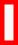<table class="wikitable" style="border: 3px solid red">
<tr>
<td><br></td>
</tr>
</table>
